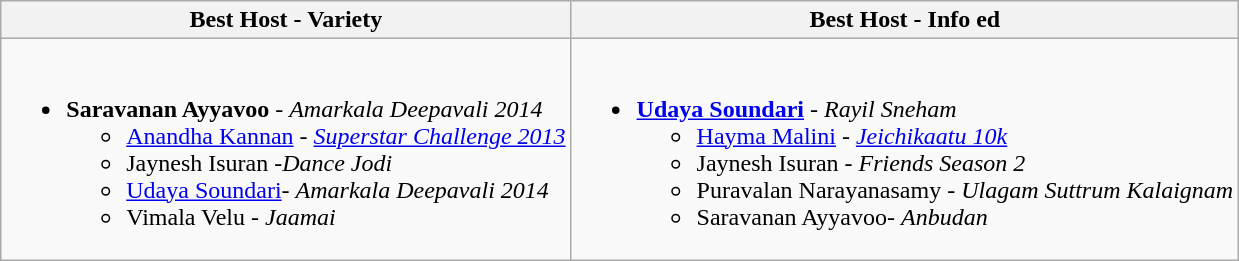<table class="wikitable" |>
<tr>
<th align="center">Best Host - Variety</th>
<th align="center">Best Host - Info ed</th>
</tr>
<tr>
<td><br><ul><li><strong>Saravanan Ayyavoo</strong> - <em>Amarkala Deepavali 2014</em><ul><li><a href='#'>Anandha Kannan</a> - <em><a href='#'>Superstar Challenge 2013</a></em></li><li>Jaynesh Isuran -<em>Dance Jodi</em></li><li><a href='#'>Udaya Soundari</a>- <em>Amarkala Deepavali 2014</em></li><li>Vimala Velu - <em>Jaamai</em></li></ul></li></ul></td>
<td><br><ul><li><strong><a href='#'>Udaya Soundari</a></strong> - <em>Rayil Sneham</em><ul><li><a href='#'>Hayma Malini</a> - <em><a href='#'>Jeichikaatu 10k</a></em></li><li>Jaynesh Isuran - <em>Friends Season 2</em></li><li>Puravalan Narayanasamy - <em>Ulagam Suttrum Kalaignam</em></li><li>Saravanan Ayyavoo- <em>Anbudan</em></li></ul></li></ul></td>
</tr>
</table>
